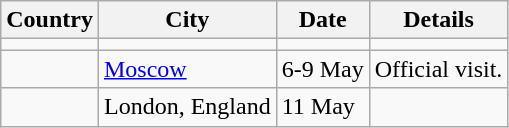<table class="wikitable sortable">
<tr>
<th>Country</th>
<th>City</th>
<th>Date</th>
<th>Details</th>
</tr>
<tr>
<td></td>
<td></td>
<td></td>
<td></td>
</tr>
<tr>
<td></td>
<td><a href='#'>Moscow</a></td>
<td data-sort-value="1992">6-9 May</td>
<td>Official visit.</td>
</tr>
<tr>
<td></td>
<td>London, England</td>
<td>11 May</td>
<td></td>
</tr>
</table>
